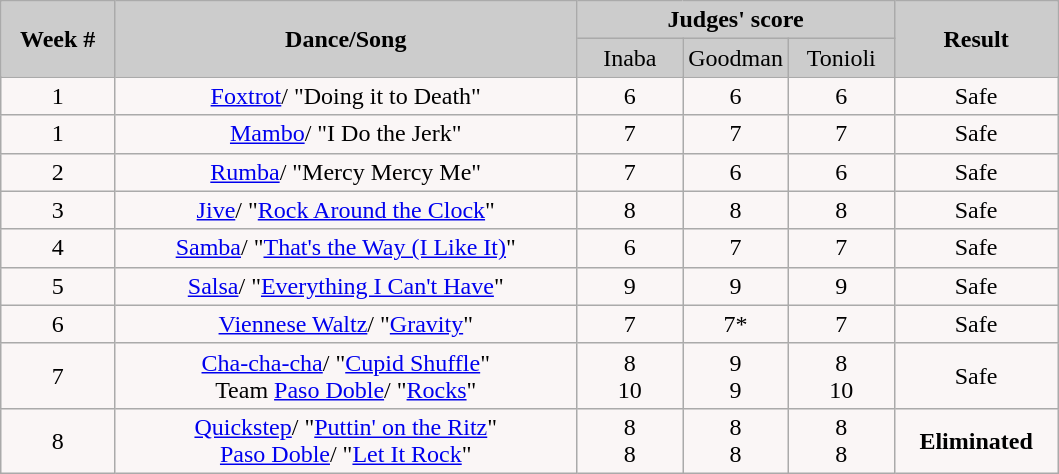<table class="wikitable">
<tr style="text-align:Center; background:#ccc;">
<td rowspan="2"><strong>Week #</strong></td>
<td rowspan="2"><strong>Dance/Song</strong></td>
<td colspan="3"><strong>Judges' score</strong></td>
<td rowspan="2"><strong>Result</strong></td>
</tr>
<tr style="text-align:center; background:#ccc;">
<td style="width:10%; ">Inaba</td>
<td style="width:10%; ">Goodman</td>
<td style="width:10%; ">Tonioli</td>
</tr>
<tr style="text-align:center; background:#faf6f6;">
<td>1</td>
<td><a href='#'>Foxtrot</a>/ "Doing it to Death"</td>
<td>6</td>
<td>6</td>
<td>6</td>
<td>Safe</td>
</tr>
<tr>
<td style="text-align:center; background:#faf6f6;">1</td>
<td style="text-align:center; background:#faf6f6;"><a href='#'>Mambo</a>/ "I Do the Jerk"</td>
<td style="text-align:center; background:#faf6f6;">7</td>
<td style="text-align:center; background:#faf6f6;">7</td>
<td style="text-align:center; background:#faf6f6;">7</td>
<td style="text-align:center; background:#faf6f6;">Safe</td>
</tr>
<tr>
<td style="text-align:center; background:#faf6f6;">2</td>
<td style="text-align:center; background:#faf6f6;"><a href='#'>Rumba</a>/ "Mercy Mercy Me"</td>
<td style="text-align:center; background:#faf6f6;">7</td>
<td style="text-align:center; background:#faf6f6;">6</td>
<td style="text-align:center; background:#faf6f6;">6</td>
<td style="text-align:center; background:#faf6f6;">Safe</td>
</tr>
<tr>
<td style="text-align:center; background:#faf6f6;">3</td>
<td style="text-align:center; background:#faf6f6;"><a href='#'>Jive</a>/ "<a href='#'>Rock Around the Clock</a>"</td>
<td style="text-align:center; background:#faf6f6;">8</td>
<td style="text-align:center; background:#faf6f6;">8</td>
<td style="text-align:center; background:#faf6f6;">8</td>
<td style="text-align:center; background:#faf6f6;">Safe</td>
</tr>
<tr>
<td style="text-align:center; background:#faf6f6;">4</td>
<td style="text-align:center; background:#faf6f6;"><a href='#'>Samba</a>/ "<a href='#'>That's the Way (I Like It)</a>"</td>
<td style="text-align:center; background:#faf6f6;">6</td>
<td style="text-align:center; background:#faf6f6;">7</td>
<td style="text-align:center; background:#faf6f6;">7</td>
<td style="text-align:center; background:#faf6f6;">Safe</td>
</tr>
<tr>
<td style="text-align:center; background:#faf6f6;">5</td>
<td style="text-align:center; background:#faf6f6;"><a href='#'>Salsa</a>/ "<a href='#'>Everything I Can't Have</a>"</td>
<td style="text-align:center; background:#faf6f6;">9</td>
<td style="text-align:center; background:#faf6f6;">9</td>
<td style="text-align:center; background:#faf6f6;">9</td>
<td style="text-align:center; background:#faf6f6;">Safe</td>
</tr>
<tr>
<td style="text-align:center; background:#faf6f6;">6</td>
<td style="text-align:center; background:#faf6f6;"><a href='#'>Viennese Waltz</a>/ "<a href='#'>Gravity</a>"</td>
<td style="text-align:center; background:#faf6f6;">7</td>
<td style="text-align:center; background:#faf6f6;">7*</td>
<td style="text-align:center; background:#faf6f6;">7</td>
<td style="text-align:center; background:#faf6f6;">Safe</td>
</tr>
<tr>
<td style="text-align:center; background:#faf6f6;">7</td>
<td style="text-align:center; background:#faf6f6;"><a href='#'>Cha-cha-cha</a>/ "<a href='#'>Cupid Shuffle</a>"<br>Team <a href='#'>Paso Doble</a>/ "<a href='#'>Rocks</a>"</td>
<td style="text-align:center; background:#faf6f6;">8<br>10</td>
<td style="text-align:center; background:#faf6f6;">9<br>9</td>
<td style="text-align:center; background:#faf6f6;">8<br>10</td>
<td style="text-align:center; background:#faf6f6;">Safe</td>
</tr>
<tr>
<td style="text-align:center; background:#faf6f6;">8</td>
<td style="text-align:center; background:#faf6f6;"><a href='#'>Quickstep</a>/ "<a href='#'>Puttin' on the Ritz</a>"<br><a href='#'>Paso Doble</a>/ "<a href='#'>Let It Rock</a>"</td>
<td style="text-align:center; background:#faf6f6;">8<br>8</td>
<td style="text-align:center; background:#faf6f6;">8<br>8</td>
<td style="text-align:center; background:#faf6f6;">8<br>8</td>
<td style="text-align:center; background:#faf6f6;"><strong>Eliminated</strong></td>
</tr>
</table>
